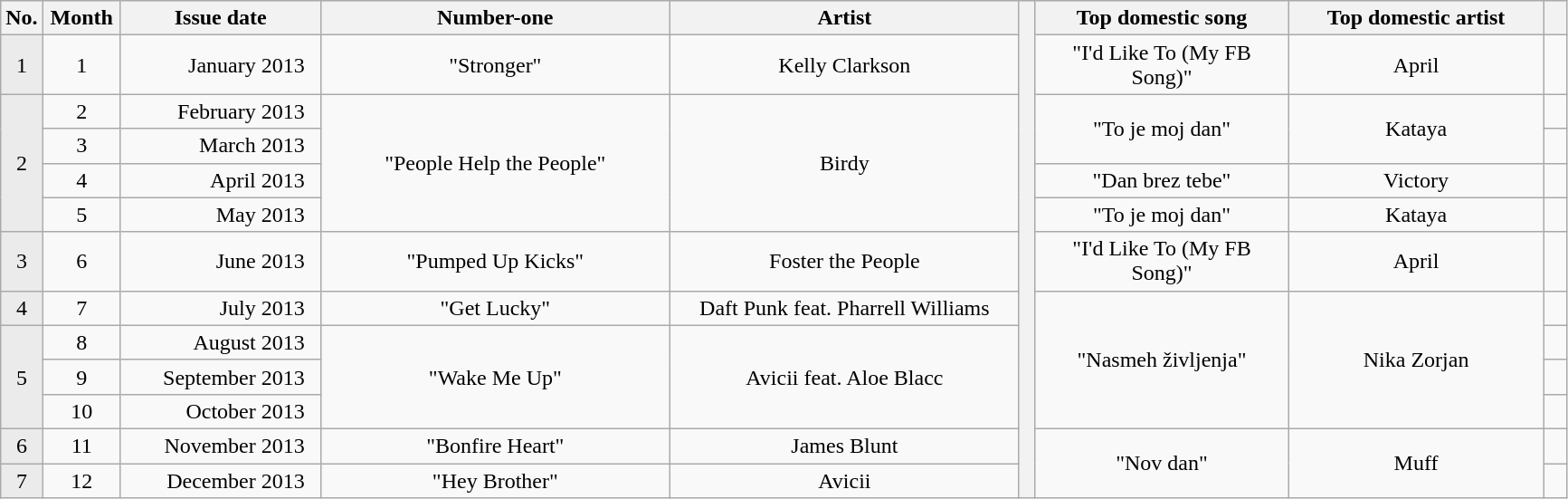<table class="wikitable plainrowheaders" border-collapse:collapse;" text-align:center;">
<tr>
<th width=20>No.</th>
<th width=50>Month</th>
<th width=140>Issue date</th>
<th width=250>Number-one</th>
<th width=250>Artist</th>
<th rowspan=13> </th>
<th width=180>Top domestic song</th>
<th width=180>Top domestic artist</th>
<th width=10></th>
</tr>
<tr align=center>
<td bgcolor=#EBEBEB align=center>1</td>
<td align=center>1</td>
<td align=right>January 2013  </td>
<td>"Stronger"</td>
<td>Kelly Clarkson</td>
<td>"I'd Like To (My FB Song)"</td>
<td>April</td>
<td></td>
</tr>
<tr align=center>
<td bgcolor=#EBEBEB align=center rowspan=4>2</td>
<td align=center>2</td>
<td align=right>February 2013  </td>
<td rowspan=4>"People Help the People"</td>
<td rowspan=4>Birdy</td>
<td rowspan=2>"To je moj dan"</td>
<td rowspan=2>Kataya</td>
<td></td>
</tr>
<tr align=center>
<td align=center>3</td>
<td align=right>March 2013  </td>
<td></td>
</tr>
<tr align=center>
<td align=center>4</td>
<td align=right>April 2013  </td>
<td>"Dan brez tebe"</td>
<td>Victory</td>
<td></td>
</tr>
<tr align=center>
<td align=center>5</td>
<td align=right>May 2013  </td>
<td>"To je moj dan"</td>
<td>Kataya</td>
<td></td>
</tr>
<tr align=center>
<td bgcolor=#EBEBEB align=center>3</td>
<td align=center>6</td>
<td align=right>June 2013  </td>
<td>"Pumped Up Kicks"</td>
<td>Foster the People</td>
<td>"I'd Like To (My FB Song)"</td>
<td>April</td>
<td></td>
</tr>
<tr align=center>
<td bgcolor=#EBEBEB align=center>4</td>
<td align=center>7</td>
<td align=right>July 2013  </td>
<td>"Get Lucky"</td>
<td>Daft Punk feat. Pharrell Williams</td>
<td rowspan=4>"Nasmeh življenja"</td>
<td rowspan=4>Nika Zorjan</td>
<td></td>
</tr>
<tr align=center>
<td bgcolor=#EBEBEB align=center rowspan=3>5</td>
<td align=center>8</td>
<td align=right>August 2013  </td>
<td rowspan=3>"Wake Me Up"</td>
<td rowspan=3>Avicii feat. Aloe Blacc</td>
<td></td>
</tr>
<tr align=center>
<td align=center>9</td>
<td align=right>September 2013  </td>
<td></td>
</tr>
<tr align=center>
<td align=center>10</td>
<td align=right>October 2013  </td>
<td></td>
</tr>
<tr align=center>
<td bgcolor=#EBEBEB align=center>6</td>
<td align=center>11</td>
<td align=right>November 2013  </td>
<td>"Bonfire Heart"</td>
<td>James Blunt</td>
<td rowspan=2>"Nov dan"</td>
<td rowspan=2>Muff</td>
<td></td>
</tr>
<tr align=center>
<td bgcolor=#EBEBEB align=center>7</td>
<td align=center>12</td>
<td align=right>December 2013  </td>
<td>"Hey Brother"</td>
<td>Avicii</td>
<td></td>
</tr>
</table>
